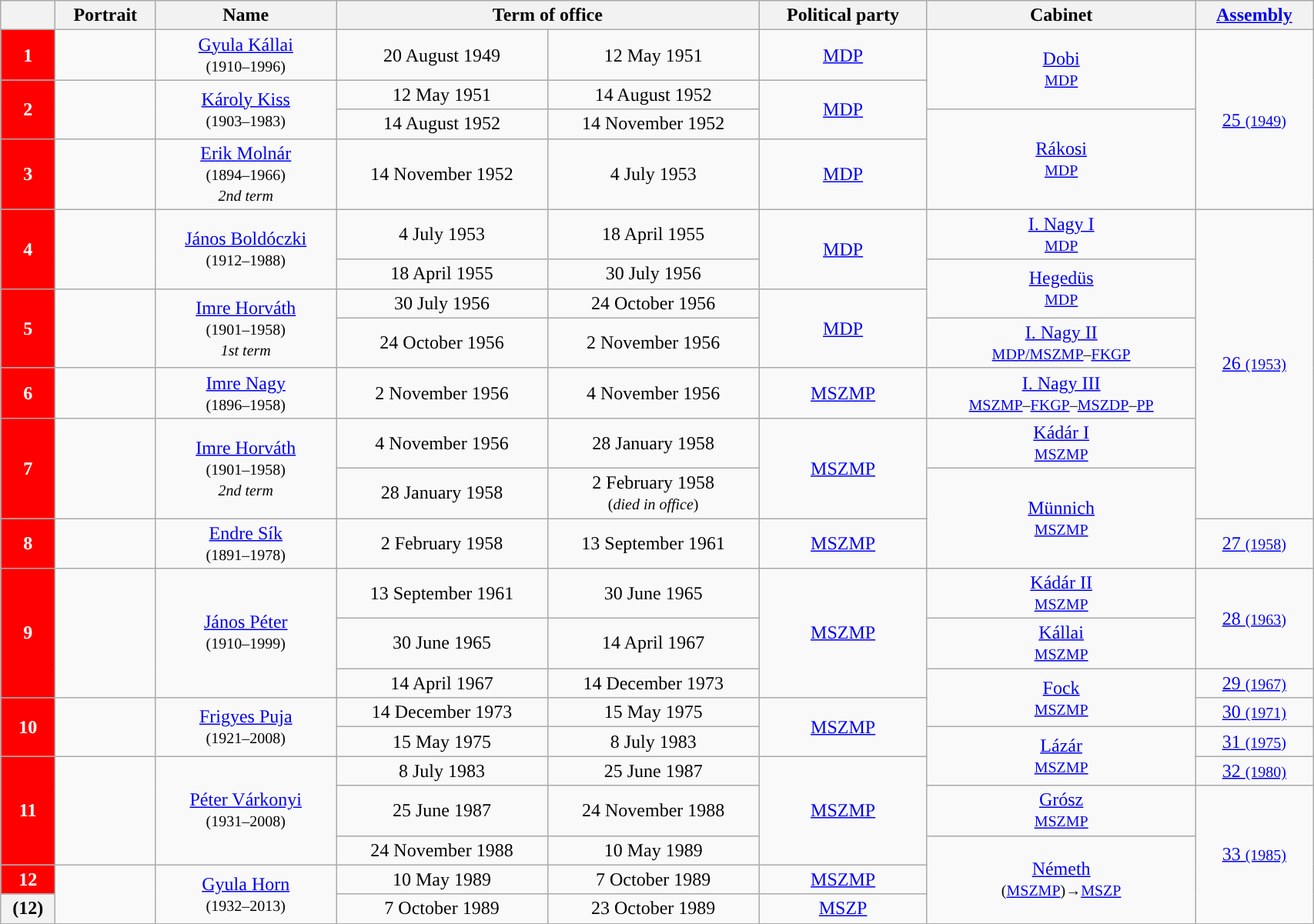<table class="wikitable" style="width:90%; text-align:center;">
<tr>
<th></th>
<th>Portrait</th>
<th>Name<br></th>
<th colspan=2>Term of office</th>
<th>Political party</th>
<th>Cabinet</th>
<th><a href='#'>Assembly</a><br></th>
</tr>
<tr>
<th style="background:Red; color:white">1</th>
<td></td>
<td><a href='#'>Gyula Kállai</a><br><small>(1910–1996)</small></td>
<td>20 August 1949</td>
<td>12 May 1951</td>
<td><a href='#'>MDP</a></td>
<td rowspan="2"><a href='#'>Dobi</a><br><small><a href='#'>MDP</a></small></td>
<td rowspan="4"><a href='#'>25 <small>(1949)</small></a></td>
</tr>
<tr>
<th rowspan="2" style="background:Red; color:white">2</th>
<td rowspan="2"></td>
<td rowspan="2"><a href='#'>Károly Kiss</a><br><small>(1903–1983)</small></td>
<td>12 May 1951</td>
<td>14 August 1952</td>
<td rowspan="2"><a href='#'>MDP</a></td>
</tr>
<tr>
<td>14 August 1952</td>
<td>14 November 1952</td>
<td rowspan="2"><a href='#'>Rákosi</a><br><small><a href='#'>MDP</a></small></td>
</tr>
<tr>
<th style="background:Red; color:white">3</th>
<td></td>
<td><a href='#'>Erik Molnár</a><br><small>(1894–1966)<br><em>2nd term</em></small></td>
<td>14 November 1952</td>
<td>4 July 1953</td>
<td><a href='#'>MDP</a></td>
</tr>
<tr>
<th rowspan="2" style="background:Red; color:white">4</th>
<td rowspan="2"></td>
<td rowspan="2"><a href='#'>János Boldóczki</a><br><small>(1912–1988)</small></td>
<td>4 July 1953</td>
<td>18 April 1955</td>
<td rowspan="2"><a href='#'>MDP</a></td>
<td><a href='#'>I. Nagy I</a><br><small><a href='#'>MDP</a></small></td>
<td rowspan="8"><a href='#'>26 <small>(1953)</small></a></td>
</tr>
<tr>
<td>18 April 1955</td>
<td>30 July 1956</td>
<td rowspan="2"><a href='#'>Hegedüs</a><br><small><a href='#'>MDP</a></small></td>
</tr>
<tr>
<th rowspan="2" style="background:Red; color:white">5</th>
<td rowspan="2"></td>
<td rowspan="2"><a href='#'>Imre Horváth</a><br><small>(1901–1958)<br><em>1st term</em></small></td>
<td>30 July 1956</td>
<td>24 October 1956</td>
<td rowspan="2"><a href='#'>MDP</a></td>
</tr>
<tr>
<td>24 October 1956</td>
<td>2 November 1956</td>
<td><a href='#'>I. Nagy II</a><br><small><a href='#'>MDP/MSZMP</a>–<a href='#'>FKGP</a></small></td>
</tr>
<tr>
<th style="background:Red; color:white">6</th>
<td></td>
<td><a href='#'>Imre Nagy</a><br><small>(1896–1958)</small></td>
<td>2 November 1956</td>
<td>4 November 1956</td>
<td><a href='#'>MSZMP</a></td>
<td><a href='#'>I. Nagy III</a><br><small><a href='#'>MSZMP</a>–<a href='#'>FKGP</a>–<a href='#'>MSZDP</a>–<a href='#'>PP</a></small></td>
</tr>
<tr>
<th rowspan="2" style="background:Red; color:white">7</th>
<td rowspan="2"></td>
<td rowspan="2"><a href='#'>Imre Horváth</a><br><small>(1901–1958)<br><em>2nd term</em></small></td>
<td>4 November 1956</td>
<td>28 January 1958</td>
<td rowspan="2"><a href='#'>MSZMP</a></td>
<td><a href='#'>Kádár I</a><br><small><a href='#'>MSZMP</a></small></td>
</tr>
<tr>
<td>28 January 1958</td>
<td>2 February 1958<br><small>(<em>died in office</em>)</small></td>
<td rowspan="3"><a href='#'>Münnich</a><br><small><a href='#'>MSZMP</a></small></td>
</tr>
<tr>
<th rowspan="2" style="background:Red; color:white">8</th>
<td rowspan="2"></td>
<td rowspan="2"><a href='#'>Endre Sík</a><br><small>(1891–1978)</small></td>
<td rowspan="2">2 February 1958</td>
<td rowspan="2">13 September 1961</td>
<td rowspan="2"><a href='#'>MSZMP</a></td>
</tr>
<tr>
<td rowspan="2"><a href='#'>27 <small>(1958)</small></a></td>
</tr>
<tr>
<th rowspan="5" style="background:Red; color:white">9</th>
<td rowspan="5"></td>
<td rowspan="5"><a href='#'>János Péter</a><br><small>(1910–1999)</small></td>
<td rowspan="2">13 September 1961</td>
<td rowspan="2">30 June 1965</td>
<td rowspan="5"><a href='#'>MSZMP</a></td>
<td rowspan="2"><a href='#'>Kádár II</a><br><small><a href='#'>MSZMP</a></small></td>
</tr>
<tr>
<td rowspan="2"><a href='#'>28 <small>(1963)</small></a></td>
</tr>
<tr>
<td>30 June 1965</td>
<td>14 April 1967</td>
<td><a href='#'>Kállai</a><br><small><a href='#'>MSZMP</a></small></td>
</tr>
<tr>
<td rowspan="2">14 April 1967</td>
<td rowspan="2">14 December 1973</td>
<td rowspan="3"><a href='#'>Fock</a><br><small><a href='#'>MSZMP</a></small></td>
<td><a href='#'>29 <small>(1967)</small></a></td>
</tr>
<tr>
<td rowspan="3"><a href='#'>30 <small>(1971)</small></a></td>
</tr>
<tr>
<th rowspan="4" style="background:Red; color:white">10</th>
<td rowspan="4"></td>
<td rowspan="4"><a href='#'>Frigyes Puja</a><br><small>(1921–2008)</small></td>
<td>14 December 1973</td>
<td>15 May 1975</td>
<td rowspan="4"><a href='#'>MSZMP</a></td>
</tr>
<tr>
<td rowspan="3">15 May 1975</td>
<td rowspan="3">8 July 1983</td>
<td rowspan="5"><a href='#'>Lázár</a><br><small><a href='#'>MSZMP</a></small></td>
</tr>
<tr>
<td><a href='#'>31 <small>(1975)</small></a></td>
</tr>
<tr>
<td rowspan="2"><a href='#'>32 <small>(1980)</small></a></td>
</tr>
<tr>
<th rowspan="4" style="background:Red; color:white">11</th>
<td rowspan="4"></td>
<td rowspan="4"><a href='#'>Péter Várkonyi</a><br><small>(1931–2008)</small></td>
<td rowspan="2">8 July 1983</td>
<td rowspan="2">25 June 1987</td>
<td rowspan="4"><a href='#'>MSZMP</a></td>
</tr>
<tr>
<td rowspan="5"><a href='#'>33 <small>(1985)</small></a></td>
</tr>
<tr>
<td>25 June 1987</td>
<td>24 November 1988</td>
<td><a href='#'>Grósz</a><br><small><a href='#'>MSZMP</a></small></td>
</tr>
<tr>
<td>24 November 1988</td>
<td>10 May 1989</td>
<td rowspan="3"><a href='#'>Németh</a><br><small>(<a href='#'>MSZMP</a>)→<a href='#'>MSZP</a></small></td>
</tr>
<tr>
<th style="background:Red; color:white">12</th>
<td rowspan=2></td>
<td rowspan=2><a href='#'>Gyula Horn</a><br><small>(1932–2013)</small></td>
<td>10 May 1989</td>
<td>7 October 1989</td>
<td><a href='#'>MSZMP</a></td>
</tr>
<tr>
<th style="background:">(12)</th>
<td>7 October 1989</td>
<td>23 October 1989</td>
<td><a href='#'>MSZP</a></td>
</tr>
</table>
